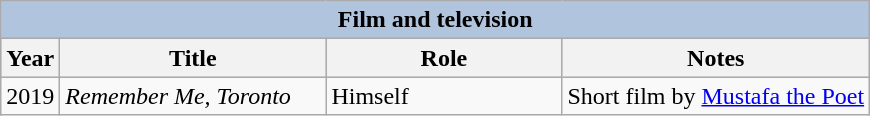<table class="wikitable">
<tr style="background:#ccc; text-align:center;">
<th colspan="4" style="background: LightSteelBlue;">Film and television</th>
</tr>
<tr style="background:#ccc; text-align:center;">
<th style="text-align:center;">Year</th>
<th style="width:170px;">Title</th>
<th style="width:150px;">Role</th>
<th>Notes</th>
</tr>
<tr>
<td>2019</td>
<td><em>Remember Me, Toronto</em></td>
<td>Himself</td>
<td>Short film by <a href='#'>Mustafa the Poet</a></td>
</tr>
</table>
